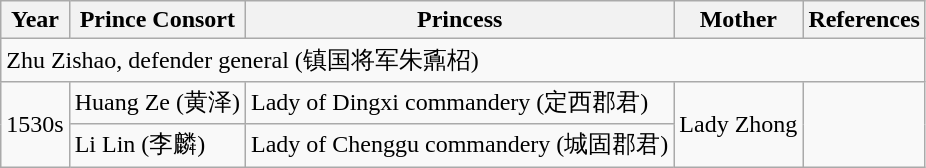<table class="wikitable">
<tr>
<th>Year</th>
<th>Prince Consort</th>
<th>Princess</th>
<th>Mother</th>
<th>References</th>
</tr>
<tr>
<td colspan="5">Zhu Zishao, defender general (镇国将军朱鼒柖)</td>
</tr>
<tr>
<td rowspan="2">1530s</td>
<td>Huang Ze (黄泽)</td>
<td>Lady of Dingxi commandery (定西郡君)</td>
<td rowspan="2">Lady Zhong</td>
<td rowspan="2"></td>
</tr>
<tr>
<td>Li Lin (李麟)</td>
<td>Lady of Chenggu commandery (城固郡君)</td>
</tr>
</table>
